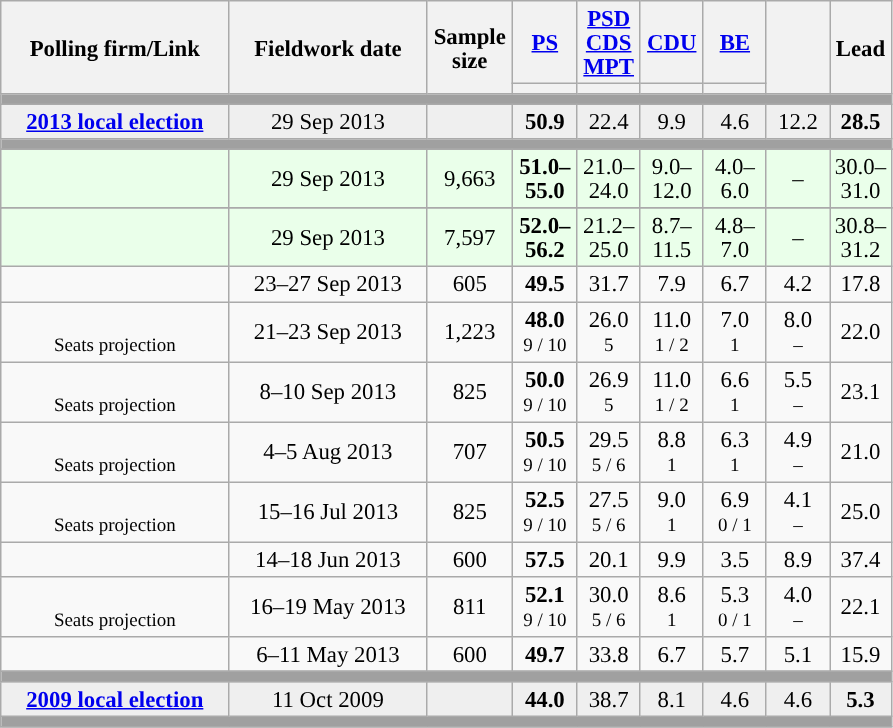<table class="wikitable collapsible sortable" style="text-align:center; font-size:95%; line-height:16px;">
<tr style="height:42px;">
<th style="width:145px;" rowspan="2">Polling firm/Link</th>
<th style="width:125px;" rowspan="2">Fieldwork date</th>
<th class="unsortable" style="width:50px;" rowspan="2">Sample size</th>
<th class="unsortable" style="width:36px;"><a href='#'>PS</a></th>
<th class="unsortable" style="width:35px;"><a href='#'>PSD</a><br><a href='#'>CDS</a><br><a href='#'>MPT</a></th>
<th class="unsortable" style="width:35px;"><a href='#'>CDU</a></th>
<th class="unsortable" style="width:35px;"><a href='#'>BE</a></th>
<th class="unsortable" style="width:35px;" rowspan="2"></th>
<th class="unsortable" style="width:30px;" rowspan="2">Lead</th>
</tr>
<tr>
<th class="unsortable" style="color:inherit;background:"></th>
<th class="unsortable" style="color:inherit;background:"></th>
<th class="unsortable" style="color:inherit;background:"></th>
<th class="unsortable" style="color:inherit;background:"></th>
</tr>
<tr>
<td colspan="12" style="background:#A0A0A0"></td>
</tr>
<tr style="background:#EFEFEF;">
<td><strong><a href='#'>2013 local election</a></strong></td>
<td data-sort-value="2019-10-06">29 Sep 2013</td>
<td></td>
<td><strong>50.9</strong><br></td>
<td>22.4<br></td>
<td>9.9<br></td>
<td>4.6<br></td>
<td>12.2<br></td>
<td style="background:"><strong>28.5</strong></td>
</tr>
<tr>
<td colspan="12" style="background:#A0A0A0"></td>
</tr>
<tr>
</tr>
<tr style="background:#EAFFEA"|>
<td></td>
<td data-sort-value="2019-10-06">29 Sep 2013</td>
<td>9,663</td>
<td><strong>51.0–<br>55.0</strong><br></td>
<td>21.0–<br>24.0<br></td>
<td>9.0–<br>12.0<br></td>
<td>4.0–<br>6.0<br></td>
<td>–</td>
<td style="background:">30.0–<br>31.0</td>
</tr>
<tr>
</tr>
<tr style="background:#EAFFEA"|>
<td></td>
<td data-sort-value="2019-10-06">29 Sep 2013</td>
<td>7,597</td>
<td><strong>52.0–<br>56.2</strong><br></td>
<td>21.2–<br>25.0<br></td>
<td>8.7–<br>11.5<br></td>
<td>4.8–<br>7.0<br></td>
<td>–</td>
<td style="background:">30.8–<br>31.2</td>
</tr>
<tr>
<td align="center"></td>
<td align="center">23–27 Sep 2013</td>
<td>605</td>
<td align="center" ><strong>49.5</strong></td>
<td align="center">31.7</td>
<td align="center">7.9</td>
<td align="center">6.7</td>
<td align="center">4.2</td>
<td style="background:">17.8</td>
</tr>
<tr>
<td align="center"><br><small>Seats projection</small></td>
<td align="center">21–23 Sep 2013</td>
<td>1,223</td>
<td align="center" ><strong>48.0</strong><br><small>9 / 10</small></td>
<td align="center">26.0<br><small>5</small></td>
<td align="center">11.0<br><small>1 / 2</small></td>
<td align="center">7.0<br><small>1 </small></td>
<td align="center">8.0<br><small> – </small></td>
<td style="background:">22.0</td>
</tr>
<tr>
<td align="center"><br><small>Seats projection</small></td>
<td align="center">8–10 Sep 2013</td>
<td>825</td>
<td align="center" ><strong>50.0</strong><br><small>9 / 10</small></td>
<td align="center">26.9<br><small>5</small></td>
<td align="center">11.0<br><small>1 / 2</small></td>
<td align="center">6.6<br><small>1 </small></td>
<td align="center">5.5<br><small> – </small></td>
<td style="background:">23.1</td>
</tr>
<tr>
<td align="center"><br><small>Seats projection</small></td>
<td align="center">4–5 Aug 2013</td>
<td>707</td>
<td align="center" ><strong>50.5</strong><br><small>9 / 10 </small></td>
<td align="center">29.5<br><small>5 / 6 </small></td>
<td align="center">8.8<br><small>1</small></td>
<td align="center">6.3<br><small>1</small></td>
<td align="center">4.9<br><small> – </small></td>
<td style="background:">21.0</td>
</tr>
<tr>
<td align="center"><br><small>Seats projection</small></td>
<td align="center">15–16 Jul 2013</td>
<td>825</td>
<td align="center" ><strong>52.5</strong><br><small>9 / 10 </small></td>
<td align="center">27.5<br><small>5 / 6 </small></td>
<td align="center">9.0<br><small>1</small></td>
<td align="center">6.9<br><small>0 / 1</small></td>
<td align="center">4.1<br><small> – </small></td>
<td style="background:">25.0</td>
</tr>
<tr>
<td align="center"></td>
<td align="center">14–18 Jun 2013</td>
<td>600</td>
<td align="center" ><strong>57.5</strong></td>
<td align="center">20.1</td>
<td align="center">9.9</td>
<td align="center">3.5</td>
<td align="center">8.9</td>
<td style="background:">37.4</td>
</tr>
<tr>
<td align="center"><br><small>Seats projection</small></td>
<td align="center">16–19 May 2013</td>
<td>811</td>
<td align="center" ><strong>52.1</strong><br><small>9 / 10 </small></td>
<td align="center">30.0<br><small>5 / 6 </small></td>
<td align="center">8.6<br><small>1</small></td>
<td align="center">5.3<br><small>0 / 1</small></td>
<td align="center">4.0<br><small> – </small></td>
<td style="background:">22.1</td>
</tr>
<tr>
<td align="center"></td>
<td align="center">6–11 May 2013</td>
<td>600</td>
<td align="center" ><strong>49.7</strong></td>
<td align="center">33.8</td>
<td align="center">6.7</td>
<td align="center">5.7</td>
<td align="center">5.1</td>
<td style="background:">15.9</td>
</tr>
<tr>
<td colspan="11" style="background:#A0A0A0"></td>
</tr>
<tr style="background:#EFEFEF;">
<td><strong><a href='#'>2009 local election</a></strong></td>
<td data-sort-value="2019-10-06">11 Oct 2009</td>
<td></td>
<td><strong>44.0</strong><br></td>
<td>38.7<br></td>
<td>8.1<br></td>
<td>4.6<br></td>
<td>4.6<br></td>
<td style="background:"><strong>5.3</strong></td>
</tr>
<tr>
<td colspan="11" style="background:#A0A0A0"></td>
</tr>
</table>
